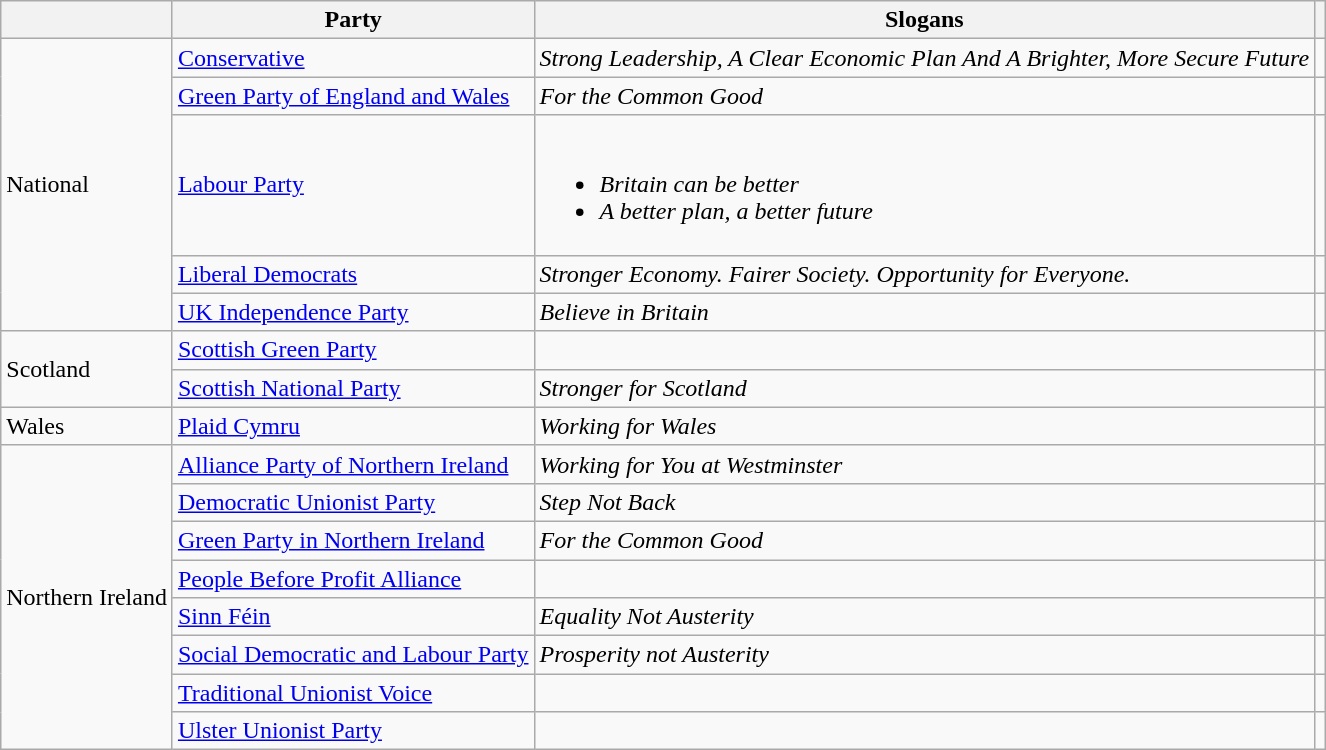<table class="wikitable">
<tr>
<th></th>
<th>Party</th>
<th>Slogans</th>
<th></th>
</tr>
<tr>
<td rowspan="5">National</td>
<td><a href='#'>Conservative</a></td>
<td><em>Strong Leadership, A Clear Economic Plan And A Brighter, More Secure Future</em></td>
<td></td>
</tr>
<tr>
<td><a href='#'>Green Party of England and Wales</a></td>
<td><em>For the Common Good</em></td>
<td></td>
</tr>
<tr>
<td><a href='#'>Labour Party</a></td>
<td><br><ul><li><em>Britain can be better</em></li><li><em>A better plan, a better future</em></li></ul></td>
<td></td>
</tr>
<tr>
<td><a href='#'>Liberal Democrats</a></td>
<td><em>Stronger Economy. Fairer Society. Opportunity for Everyone.</em></td>
<td></td>
</tr>
<tr>
<td><a href='#'>UK Independence Party</a></td>
<td><em>Believe in Britain</em></td>
<td></td>
</tr>
<tr>
<td rowspan="2">Scotland</td>
<td><a href='#'>Scottish Green Party</a></td>
<td></td>
<td></td>
</tr>
<tr>
<td><a href='#'>Scottish National Party</a></td>
<td><em>Stronger for Scotland</em></td>
<td></td>
</tr>
<tr>
<td>Wales</td>
<td><a href='#'>Plaid Cymru</a></td>
<td><em>Working for Wales</em></td>
<td></td>
</tr>
<tr>
<td rowspan="8">Northern Ireland</td>
<td><a href='#'>Alliance Party of Northern Ireland</a></td>
<td><em>Working for You at Westminster</em></td>
<td></td>
</tr>
<tr>
<td><a href='#'>Democratic Unionist Party</a></td>
<td><em>Step Not Back</em></td>
<td></td>
</tr>
<tr>
<td><a href='#'>Green Party in Northern Ireland</a></td>
<td><em>For the Common Good</em></td>
<td></td>
</tr>
<tr>
<td><a href='#'>People Before Profit Alliance</a></td>
<td></td>
<td></td>
</tr>
<tr>
<td><a href='#'>Sinn Féin</a></td>
<td><em>Equality Not Austerity</em></td>
<td></td>
</tr>
<tr>
<td><a href='#'>Social Democratic and Labour Party</a></td>
<td><em>Prosperity not Austerity</em></td>
<td></td>
</tr>
<tr>
<td><a href='#'>Traditional Unionist Voice</a></td>
<td></td>
<td></td>
</tr>
<tr>
<td><a href='#'>Ulster Unionist Party</a></td>
<td></td>
<td></td>
</tr>
</table>
